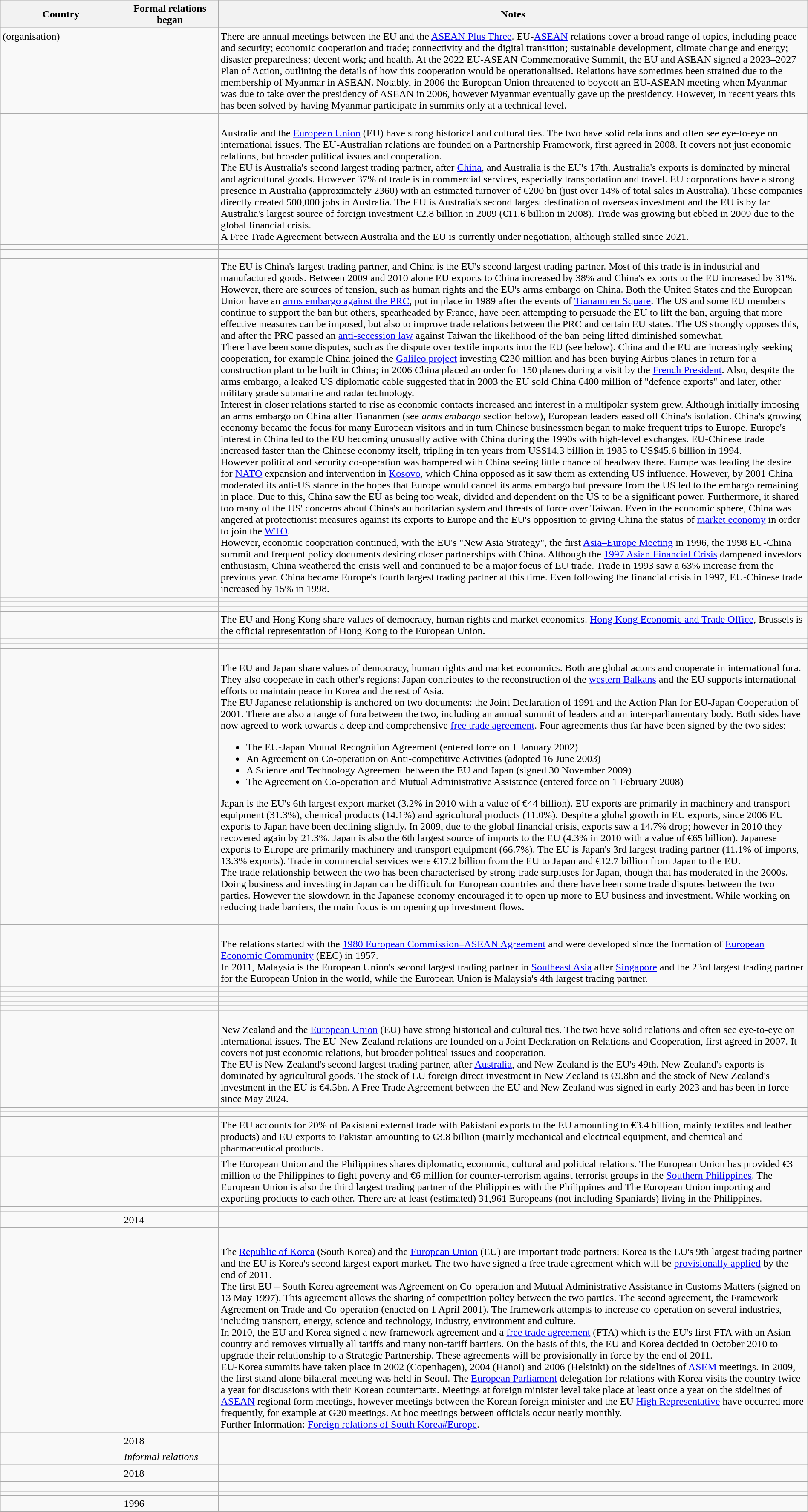<table class="wikitable sortable" style="width:100%; margin:auto;">
<tr>
<th style="width:15%;">Country</th>
<th style="width:12%;">Formal relations began</th>
<th>Notes</th>
</tr>
<tr valign="top">
<td> (organisation)</td>
<td></td>
<td> There are annual meetings between the EU and the <a href='#'>ASEAN Plus Three</a>. EU-<a href='#'>ASEAN</a> relations cover a broad range of topics, including peace and security; economic cooperation and trade; connectivity and the digital transition; sustainable development, climate change and energy; disaster preparedness; decent work; and health. At the 2022 EU-ASEAN Commemorative Summit, the EU and ASEAN signed a 2023–2027 Plan of Action, outlining the details of how this cooperation would be operationalised. Relations have sometimes been strained due to the membership of Myanmar in ASEAN. Notably, in 2006 the European Union threatened to boycott an EU-ASEAN meeting when Myanmar was due to take over the presidency of ASEAN in 2006, however Myanmar eventually gave up the presidency. However, in recent years this has been solved by having Myanmar participate in summits only at a technical level.</td>
</tr>
<tr valign="top">
<td></td>
<td></td>
<td><br>Australia and the <a href='#'>European Union</a> (EU) have strong historical and cultural ties. The two have solid relations and often see eye-to-eye on international issues. The EU-Australian relations are founded on a Partnership Framework, first agreed in 2008. It covers not just economic relations, but broader political issues and cooperation.<br>The EU is Australia's second largest trading partner, after <a href='#'>China</a>, and Australia is the EU's 17th. Australia's exports is dominated by mineral and agricultural goods. However 37% of trade is in commercial services, especially transportation and travel. EU corporations have a strong presence in Australia (approximately 2360) with an estimated turnover of €200 bn (just over 14% of total sales in Australia). These companies directly created 500,000 jobs in Australia. The EU is Australia's second largest destination of overseas investment and the EU is by far Australia's largest source of foreign investment €2.8 billion in 2009 (€11.6 billion in 2008). Trade was growing but ebbed in 2009 due to the global financial crisis.<br>A Free Trade Agreement between Australia and the EU is currently under negotiation, although stalled  since 2021.</td>
</tr>
<tr valign="top">
<td></td>
<td></td>
<td></td>
</tr>
<tr valign="top">
<td></td>
<td></td>
<td></td>
</tr>
<tr valign="top">
<td></td>
<td></td>
<td></td>
</tr>
<tr valign="top">
<td></td>
<td></td>
<td> The EU is China's largest trading partner, and China is the EU's second largest trading partner. Most of this trade is in industrial and manufactured goods. Between 2009 and 2010 alone EU exports to China increased by 38% and China's exports to the EU increased by 31%. However, there are sources of tension, such as human rights and the EU's arms embargo on China. Both the United States and the European Union  have an <a href='#'>arms embargo against the PRC</a>, put in place in 1989 after the events of <a href='#'>Tiananmen Square</a>. The US and some EU members continue to support the ban but others, spearheaded by France, have been attempting to persuade the EU to lift the ban, arguing that more effective measures can be imposed, but also to improve trade relations between the PRC and certain EU states. The US strongly opposes this, and after the PRC passed an <a href='#'>anti-secession law</a> against Taiwan the likelihood of the ban being lifted diminished somewhat.<br>There have been some disputes, such as the dispute over textile imports into the EU (see below). China and the EU are increasingly seeking cooperation, for example China joined the <a href='#'>Galileo project</a> investing €230 million and has been buying Airbus planes in return for a construction plant to be built in China; in 2006 China placed an order for 150 planes during a visit by the <a href='#'>French President</a>. Also, despite the arms embargo, a leaked US diplomatic cable suggested that in 2003 the EU sold China €400 million of "defence exports" and later, other military grade submarine and radar technology.<br>Interest in closer relations started to rise as economic contacts increased and interest in a multipolar system grew. Although initially imposing an arms embargo on China after Tiananmen (see <em>arms embargo</em> section below), European leaders eased off China's isolation. China's growing economy became the focus for many European visitors and in turn Chinese businessmen began to make frequent trips to Europe. Europe's interest in China led to the EU becoming unusually active with China during the 1990s with high-level exchanges. EU-Chinese trade increased faster than the Chinese economy itself, tripling in ten years from US$14.3 billion in 1985 to US$45.6 billion in 1994.<br>However political and security co-operation was hampered with China seeing little chance of headway there. Europe was leading the desire for <a href='#'>NATO</a> expansion and intervention in <a href='#'>Kosovo</a>, which China opposed as it saw them as extending US influence. However, by 2001 China moderated its anti-US stance in the hopes that Europe would cancel its arms embargo but pressure from the US led to the embargo remaining in place. Due to this, China saw the EU as being too weak, divided and dependent on the US to be a significant power. Furthermore, it shared too many of the US' concerns about China's authoritarian system and threats of force over Taiwan. Even in the economic sphere, China was angered at protectionist measures against its exports to Europe and the EU's opposition to giving China the status of <a href='#'>market economy</a> in order to join the <a href='#'>WTO</a>.<br>However, economic cooperation continued, with the EU's "New Asia Strategy", the first <a href='#'>Asia–Europe Meeting</a> in 1996, the 1998 EU-China summit and frequent policy documents desiring closer partnerships with China. Although the <a href='#'>1997 Asian Financial Crisis</a> dampened investors enthusiasm, China weathered the crisis well and continued to be a major focus of EU trade. Trade in 1993 saw a 63% increase from the previous year. China became Europe's fourth largest trading partner at this time. Even following the financial crisis in 1997, EU-Chinese trade increased by 15% in 1998.</td>
</tr>
<tr valign="top">
<td></td>
<td></td>
<td></td>
</tr>
<tr valign="top">
<td></td>
<td></td>
<td></td>
</tr>
<tr valign="top">
<td></td>
<td></td>
<td></td>
</tr>
<tr valign="top">
<td></td>
<td></td>
<td>The EU and Hong Kong share values of democracy, human rights and market economics. <a href='#'>Hong Kong Economic and Trade Office</a>, Brussels is the official representation of Hong Kong to the European Union.</td>
</tr>
<tr valign="top">
<td></td>
<td></td>
<td> </td>
</tr>
<tr valign="top">
<td></td>
<td></td>
<td></td>
</tr>
<tr valign="top">
<td></td>
<td></td>
<td><br>The EU and Japan share values of democracy, human rights and market economics. Both are global actors and cooperate in international fora. They also cooperate in each other's regions: Japan contributes to the reconstruction of the <a href='#'>western Balkans</a> and the EU supports international efforts to maintain peace in Korea and the rest of Asia.<br>The EU Japanese relationship is anchored on two documents: the Joint Declaration of 1991 and the Action Plan for EU-Japan Cooperation of 2001. There are also a range of fora between the two, including an annual summit of leaders and an inter-parliamentary body. Both sides have now agreed to work towards a deep and comprehensive <a href='#'>free trade agreement</a>. Four agreements thus far have been signed by the two sides;<ul><li>The EU-Japan Mutual Recognition Agreement (entered force on 1 January 2002)</li><li>An Agreement on Co-operation on Anti-competitive Activities (adopted 16 June 2003)</li><li>A Science and Technology Agreement between the EU and Japan (signed 30 November 2009)</li><li>The Agreement on Co-operation and Mutual Administrative Assistance (entered force on 1 February 2008)</li></ul>Japan is the EU's 6th largest export market (3.2% in 2010 with a value of €44 billion). EU exports are primarily in machinery and transport equipment (31.3%), chemical products (14.1%) and agricultural products (11.0%). Despite a global growth in EU exports, since 2006 EU exports to Japan have been declining slightly. In 2009, due to the global financial crisis, exports saw a 14.7% drop; however in 2010 they recovered again by 21.3%. Japan is also the 6th largest source of imports to the EU (4.3% in 2010 with a value of €65 billion). Japanese exports to Europe are primarily machinery and transport equipment (66.7%). The EU is Japan's 3rd largest trading partner (11.1% of imports, 13.3% exports). Trade in commercial services were €17.2 billion from the EU to Japan and €12.7 billion from Japan to the EU.<br>The trade relationship between the two has been characterised by strong trade surpluses for Japan, though that has moderated in the 2000s. Doing business and investing in Japan can be difficult for European countries and there have been some trade disputes between the two parties. However the slowdown in the Japanese economy encouraged it to open up more to EU business and investment. While working on reducing trade barriers, the main focus is on opening up investment flows.</td>
</tr>
<tr valign="top">
<td></td>
<td></td>
<td></td>
</tr>
<tr valign="top">
<td></td>
<td></td>
<td></td>
</tr>
<tr valign="top">
<td></td>
<td></td>
<td><br>The relations started with the <a href='#'>1980 European Commission–ASEAN Agreement</a> and were developed since the formation of <a href='#'>European Economic Community</a> (EEC) in 1957.<br>In 2011, Malaysia is the European Union's second largest trading partner in <a href='#'>Southeast Asia</a> after <a href='#'>Singapore</a> and the 23rd largest trading partner for the European Union in the world, while the European Union is Malaysia's 4th largest trading partner.</td>
</tr>
<tr valign="top">
<td></td>
<td></td>
<td></td>
</tr>
<tr valign="top">
<td></td>
<td></td>
<td></td>
</tr>
<tr valign="top">
<td></td>
<td></td>
<td></td>
</tr>
<tr valign="top">
<td></td>
<td></td>
<td></td>
</tr>
<tr valign="top">
<td></td>
<td></td>
<td></td>
</tr>
<tr valign="top">
<td></td>
<td></td>
<td><br>New Zealand and the <a href='#'>European Union</a> (EU) have strong historical and cultural ties. The two have solid relations and often see eye-to-eye on international issues. The EU-New Zealand relations are founded on a Joint Declaration on Relations and Cooperation, first agreed in 2007. It covers not just economic relations, but broader political issues and cooperation.<br>The EU is New Zealand's second largest trading partner, after <a href='#'>Australia</a>, and New Zealand is the EU's 49th. New Zealand's exports is dominated by agricultural goods. The stock of EU foreign direct investment in New Zealand is €9.8bn and the stock of New Zealand's investment in the EU is €4.5bn. A Free Trade Agreement between the EU and New Zealand was signed in early 2023 and has been in force since May 2024.</td>
</tr>
<tr valign="top">
<td></td>
<td></td>
<td></td>
</tr>
<tr valign="top">
<td></td>
<td></td>
<td></td>
</tr>
<tr valign="top">
<td></td>
<td></td>
<td> The EU accounts for 20% of Pakistani external trade with Pakistani exports to the EU amounting to €3.4 billion, mainly textiles and leather products) and EU exports to Pakistan amounting to €3.8 billion (mainly mechanical and electrical equipment, and chemical and pharmaceutical products.</td>
</tr>
<tr valign="top">
<td></td>
<td></td>
<td> The European Union and the Philippines shares diplomatic, economic, cultural and political relations. The European Union has provided €3 million to the Philippines to fight poverty and €6 million for counter-terrorism against terrorist groups in the <a href='#'>Southern Philippines</a>. The European Union is also the third largest trading partner of the Philippines with the Philippines and The European Union importing and exporting products to each other. There are at least (estimated) 31,961 Europeans (not including Spaniards) living in the Philippines.</td>
</tr>
<tr valign="top">
<td></td>
<td></td>
<td></td>
</tr>
<tr valign="top">
<td></td>
<td>2014</td>
<td></td>
</tr>
<tr valign="top">
<td></td>
<td></td>
<td></td>
</tr>
<tr valign="top">
<td></td>
<td></td>
<td><br>The <a href='#'>Republic of Korea</a> (South Korea) and the <a href='#'>European Union</a> (EU) are important trade partners: Korea is the EU's 9th largest trading partner and the EU is Korea's second largest export market. The two have signed a free trade agreement which will be <a href='#'>provisionally applied</a> by the end of 2011.<br>
The first EU – South Korea agreement was Agreement on Co-operation and Mutual Administrative Assistance in Customs Matters (signed on 13 May 1997). This agreement allows the sharing of competition policy between the two parties. The second agreement, the Framework Agreement on Trade and Co-operation (enacted on 1 April 2001). The framework attempts to increase co-operation on several industries, including transport, energy, science and technology, industry, environment and culture.<br>In 2010, the EU and Korea signed a new framework agreement and a <a href='#'>free trade agreement</a> (FTA) which is the EU's first FTA with an Asian country and removes virtually all tariffs and many non-tariff barriers. On the basis of this, the EU and Korea decided in October 2010 to upgrade their relationship to a Strategic Partnership. These agreements will be provisionally in force by the end of 2011.<br>EU-Korea summits have taken place in 2002 (Copenhagen), 2004 (Hanoi) and 2006 (Helsinki) on the sidelines of <a href='#'>ASEM</a> meetings. In 2009, the first stand alone bilateral meeting was held in Seoul. The <a href='#'>European Parliament</a> delegation for relations with Korea visits the country twice a year for discussions with their Korean counterparts. Meetings at foreign minister level take place at least once a year on the sidelines of <a href='#'>ASEAN</a> regional form meetings, however meetings between the Korean foreign minister and the EU <a href='#'>High Representative</a> have occurred more frequently, for example at G20 meetings. At hoc meetings between officials occur nearly monthly.<br>Further Information: <a href='#'>Foreign relations of South Korea#Europe</a>.</td>
</tr>
<tr valign="top">
<td></td>
<td>2018</td>
<td></td>
</tr>
<tr valign="top">
<td></td>
<td><em>Informal relations</em></td>
<td></td>
</tr>
<tr valign="top">
<td></td>
<td>2018</td>
<td></td>
</tr>
<tr valign="top">
<td></td>
<td></td>
<td></td>
</tr>
<tr valign="top">
<td></td>
<td></td>
<td></td>
</tr>
<tr valign="top">
<td></td>
<td></td>
<td></td>
</tr>
<tr valign="top">
<td></td>
<td>1996</td>
<td></td>
</tr>
</table>
